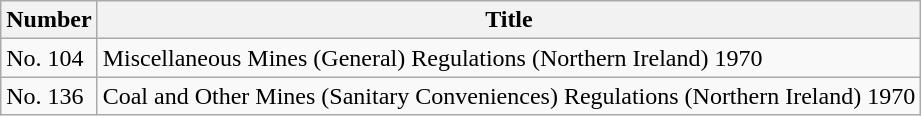<table class="wikitable collapsible">
<tr>
<th>Number</th>
<th>Title</th>
</tr>
<tr>
<td>No. 104</td>
<td>Miscellaneous Mines (General) Regulations (Northern Ireland) 1970</td>
</tr>
<tr>
<td>No. 136</td>
<td>Coal and Other Mines (Sanitary Conveniences) Regulations (Northern Ireland) 1970</td>
</tr>
</table>
